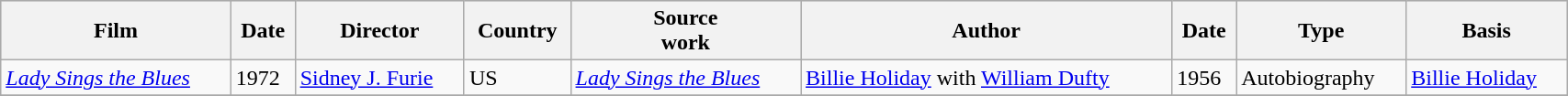<table class="wikitable" style=width:90%>
<tr bgcolor="#CCCCCC">
<th>Film</th>
<th>Date</th>
<th>Director</th>
<th>Country</th>
<th>Source<br>work</th>
<th>Author</th>
<th>Date</th>
<th>Type</th>
<th>Basis</th>
</tr>
<tr>
<td><em><a href='#'>Lady Sings the Blues</a></em></td>
<td>1972</td>
<td><a href='#'>Sidney J. Furie</a></td>
<td>US</td>
<td><em><a href='#'>Lady Sings the Blues</a></em></td>
<td><a href='#'>Billie Holiday</a> with <a href='#'>William Dufty</a></td>
<td>1956</td>
<td>Autobiography</td>
<td><a href='#'>Billie Holiday</a></td>
</tr>
<tr>
</tr>
</table>
